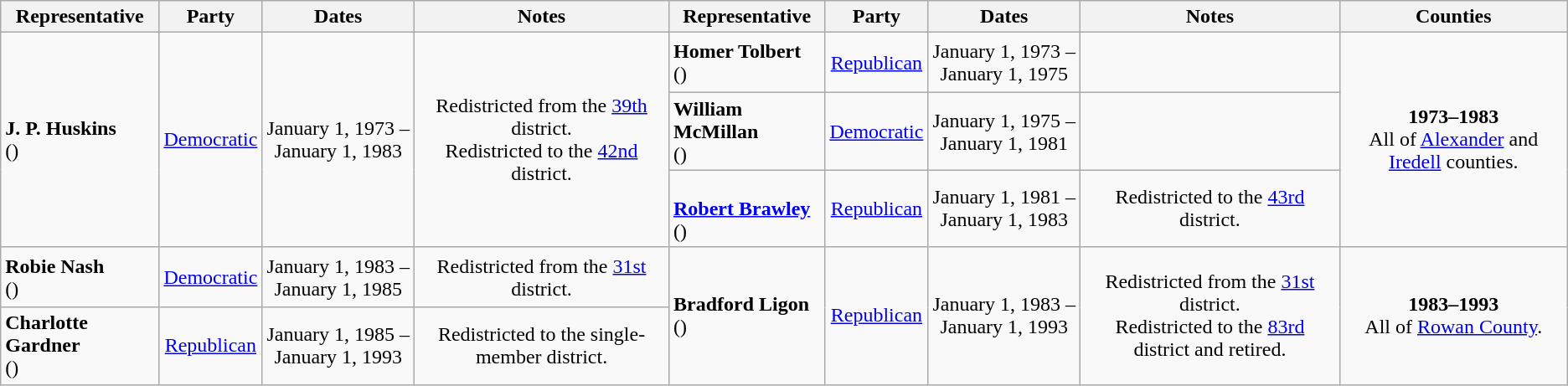<table class=wikitable style="text-align:center">
<tr>
<th>Representative</th>
<th>Party</th>
<th>Dates</th>
<th>Notes</th>
<th>Representative</th>
<th>Party</th>
<th>Dates</th>
<th>Notes</th>
<th>Counties</th>
</tr>
<tr style="height:3em">
<td rowspan=3 align=left><strong>J. P. Huskins</strong><br>()</td>
<td rowspan=3 ><a href='#'>Democratic</a></td>
<td rowspan=3 nowrap>January 1, 1973 – <br> January 1, 1983</td>
<td rowspan=3>Redistricted from the <a href='#'>39th</a> district. <br> Redistricted to the <a href='#'>42nd</a> district.</td>
<td align=left><strong>Homer Tolbert</strong><br>()</td>
<td><a href='#'>Republican</a></td>
<td nowrap>January 1, 1973 – <br> January 1, 1975</td>
<td></td>
<td rowspan=3><strong>1973–1983</strong><br> All of <a href='#'>Alexander</a> and <a href='#'>Iredell</a> counties.</td>
</tr>
<tr style="height:3em">
<td align=left><strong>William McMillan</strong><br>()</td>
<td><a href='#'>Democratic</a></td>
<td nowrap>January 1, 1975 – <br> January 1, 1981</td>
<td></td>
</tr>
<tr style="height:3em">
<td align=left><br><strong><a href='#'>Robert Brawley</a></strong><br>()</td>
<td><a href='#'>Republican</a></td>
<td nowrap>January 1, 1981 – <br> January 1, 1983</td>
<td>Redistricted to the <a href='#'>43rd</a> district.</td>
</tr>
<tr style="height:3em">
<td align=left><strong>Robie Nash</strong><br>()</td>
<td><a href='#'>Democratic</a></td>
<td nowrap>January 1, 1983 – <br> January 1, 1985</td>
<td>Redistricted from the <a href='#'>31st</a> district.</td>
<td rowspan=2 align=left><strong>Bradford Ligon</strong><br>()</td>
<td rowspan=2 ><a href='#'>Republican</a></td>
<td rowspan=2 nowrap>January 1, 1983 – <br> January 1, 1993</td>
<td rowspan=2>Redistricted from the <a href='#'>31st</a> district. <br>  Redistricted to the <a href='#'>83rd</a> district and retired.</td>
<td rowspan=2><strong>1983–1993</strong><br> All of <a href='#'>Rowan County</a>.</td>
</tr>
<tr style="height:3em">
<td align=left><strong>Charlotte Gardner</strong><br>()</td>
<td><a href='#'>Republican</a></td>
<td nowrap>January 1, 1985 – <br> January 1, 1993</td>
<td>Redistricted to the single-member district.</td>
</tr>
</table>
